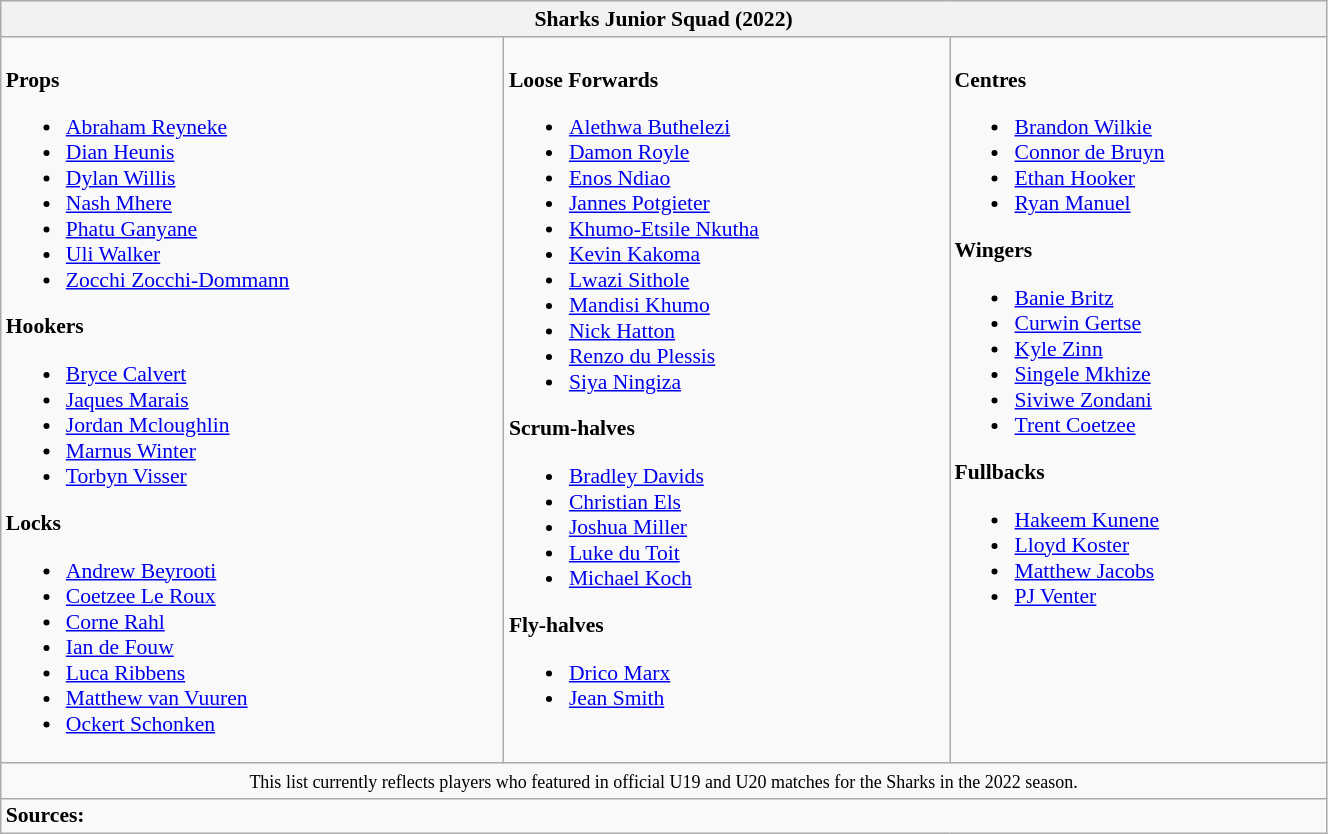<table class="wikitable" style="text-align:left; font-size:90%; width:70%">
<tr>
<th colspan="100%">Sharks Junior Squad (2022)</th>
</tr>
<tr valign="top">
<td><br><strong>Props</strong><ul><li> <a href='#'>Abraham Reyneke</a></li><li> <a href='#'>Dian Heunis</a></li><li> <a href='#'>Dylan Willis</a></li><li> <a href='#'>Nash Mhere</a></li><li> <a href='#'>Phatu Ganyane</a></li><li> <a href='#'>Uli Walker</a></li><li> <a href='#'>Zocchi Zocchi-Dommann</a></li></ul><strong>Hookers</strong><ul><li> <a href='#'>Bryce Calvert</a></li><li> <a href='#'>Jaques Marais</a></li><li> <a href='#'>Jordan Mcloughlin</a></li><li> <a href='#'>Marnus Winter</a></li><li> <a href='#'>Torbyn Visser</a></li></ul><strong>Locks</strong><ul><li> <a href='#'>Andrew Beyrooti</a></li><li> <a href='#'>Coetzee Le Roux</a></li><li> <a href='#'>Corne Rahl</a></li><li> <a href='#'>Ian de Fouw</a></li><li> <a href='#'>Luca Ribbens</a></li><li> <a href='#'>Matthew van Vuuren</a></li><li> <a href='#'>Ockert Schonken</a></li></ul></td>
<td><br><strong>Loose Forwards</strong><ul><li> <a href='#'>Alethwa Buthelezi</a></li><li> <a href='#'>Damon Royle</a></li><li> <a href='#'>Enos Ndiao</a></li><li> <a href='#'>Jannes Potgieter</a></li><li> <a href='#'>Khumo-Etsile Nkutha</a></li><li> <a href='#'>Kevin Kakoma</a></li><li> <a href='#'>Lwazi Sithole</a></li><li> <a href='#'>Mandisi Khumo</a></li><li> <a href='#'>Nick Hatton</a></li><li> <a href='#'>Renzo du Plessis</a></li><li> <a href='#'>Siya Ningiza</a></li></ul><strong>Scrum-halves</strong><ul><li> <a href='#'>Bradley Davids</a></li><li> <a href='#'>Christian Els</a></li><li> <a href='#'>Joshua Miller</a></li><li> <a href='#'>Luke du Toit</a></li><li> <a href='#'>Michael Koch</a></li></ul><strong>Fly-halves</strong><ul><li> <a href='#'>Drico Marx</a></li><li> <a href='#'>Jean Smith</a></li></ul></td>
<td><br><strong>Centres</strong><ul><li> <a href='#'>Brandon Wilkie</a></li><li> <a href='#'>Connor de Bruyn</a></li><li> <a href='#'>Ethan Hooker</a></li><li> <a href='#'>Ryan Manuel</a></li></ul><strong>Wingers</strong><ul><li> <a href='#'>Banie Britz</a></li><li> <a href='#'>Curwin Gertse</a></li><li> <a href='#'>Kyle Zinn</a></li><li> <a href='#'>Singele Mkhize</a></li><li> <a href='#'>Siviwe Zondani</a></li><li> <a href='#'>Trent Coetzee</a></li></ul><strong>Fullbacks</strong><ul><li> <a href='#'>Hakeem Kunene</a></li><li> <a href='#'>Lloyd Koster</a></li><li> <a href='#'>Matthew Jacobs</a></li><li> <a href='#'>PJ Venter</a></li></ul></td>
</tr>
<tr>
<td colspan="100%" style="text-align:center;"><small>This list currently reflects players who featured in official U19 and U20 matches for the Sharks in the 2022 season.</small></td>
</tr>
<tr>
<td colspan="100%" style="text-align:left;"><strong>Sources:</strong></td>
</tr>
</table>
